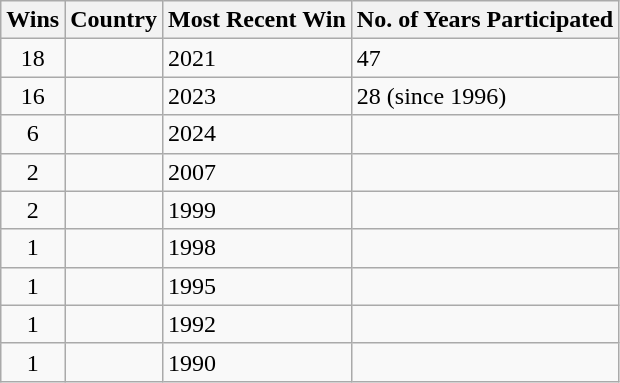<table class="wikitable sortable">
<tr>
<th>Wins</th>
<th>Country</th>
<th>Most Recent Win</th>
<th>No. of Years Participated</th>
</tr>
<tr>
<td style="text-align:center;">18</td>
<td></td>
<td>2021</td>
<td>47</td>
</tr>
<tr>
<td style="text-align:center;">16</td>
<td></td>
<td>2023</td>
<td>28 (since 1996)</td>
</tr>
<tr>
<td style="text-align:center;">6</td>
<td></td>
<td>2024</td>
<td></td>
</tr>
<tr>
<td style="text-align:center;">2</td>
<td></td>
<td>2007</td>
<td></td>
</tr>
<tr>
<td style="text-align:center;">2</td>
<td></td>
<td>1999</td>
<td></td>
</tr>
<tr>
<td style="text-align:center;">1</td>
<td></td>
<td>1998</td>
<td></td>
</tr>
<tr>
<td style="text-align:center;">1</td>
<td></td>
<td>1995</td>
<td></td>
</tr>
<tr>
<td style="text-align:center;">1</td>
<td></td>
<td>1992</td>
<td></td>
</tr>
<tr>
<td style="text-align:center;">1</td>
<td></td>
<td>1990</td>
<td></td>
</tr>
</table>
